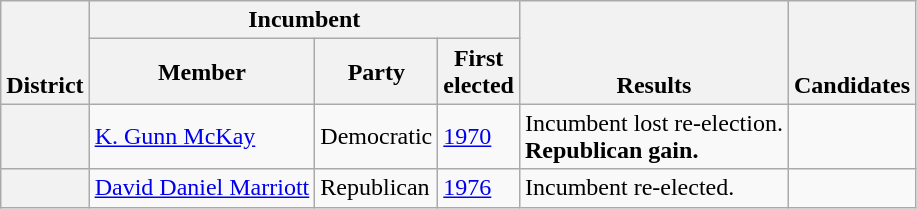<table class=wikitable>
<tr valign=bottom>
<th rowspan=2>District</th>
<th colspan=3>Incumbent</th>
<th rowspan=2>Results</th>
<th rowspan=2>Candidates</th>
</tr>
<tr>
<th>Member</th>
<th>Party</th>
<th>First<br>elected</th>
</tr>
<tr>
<th></th>
<td><a href='#'>K. Gunn McKay</a></td>
<td>Democratic</td>
<td><a href='#'>1970</a></td>
<td>Incumbent lost re-election.<br><strong>Republican gain.</strong></td>
<td nowrap></td>
</tr>
<tr>
<th></th>
<td><a href='#'>David Daniel Marriott</a></td>
<td>Republican</td>
<td><a href='#'>1976</a></td>
<td>Incumbent re-elected.</td>
<td nowrap></td>
</tr>
</table>
